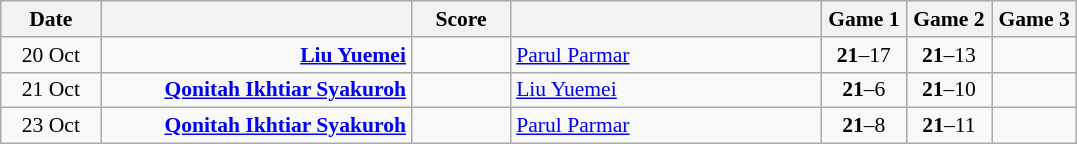<table class="wikitable" style="text-align:center; font-size:90% ">
<tr>
<th width="60">Date</th>
<th align="right" width="200"></th>
<th width="60">Score</th>
<th align="left" width="200"></th>
<th width="50">Game 1</th>
<th width="50">Game 2</th>
<th width="50">Game 3</th>
</tr>
<tr>
<td>20 Oct</td>
<td align="right"><strong><a href='#'>Liu Yuemei</a> </strong></td>
<td align="center"></td>
<td align="left"> <a href='#'>Parul Parmar</a></td>
<td><strong>21</strong>–17</td>
<td><strong>21</strong>–13</td>
<td></td>
</tr>
<tr>
<td>21 Oct</td>
<td align="right"><strong><a href='#'>Qonitah Ikhtiar Syakuroh</a> </strong></td>
<td align="center"></td>
<td align="left"> <a href='#'>Liu Yuemei</a></td>
<td><strong>21</strong>–6</td>
<td><strong>21</strong>–10</td>
<td></td>
</tr>
<tr>
<td>23 Oct</td>
<td align="right"><strong><a href='#'>Qonitah Ikhtiar Syakuroh</a> </strong></td>
<td align="center"></td>
<td align="left"> <a href='#'>Parul Parmar</a></td>
<td><strong>21</strong>–8</td>
<td><strong>21</strong>–11</td>
<td></td>
</tr>
</table>
